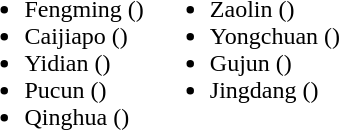<table>
<tr>
<td valign="top"><br><ul><li>Fengming ()</li><li>Caijiapo ()</li><li>Yidian ()</li><li>Pucun ()</li><li>Qinghua ()</li></ul></td>
<td valign="top"><br><ul><li>Zaolin ()</li><li>Yongchuan ()</li><li>Gujun ()</li><li>Jingdang ()</li></ul></td>
</tr>
</table>
